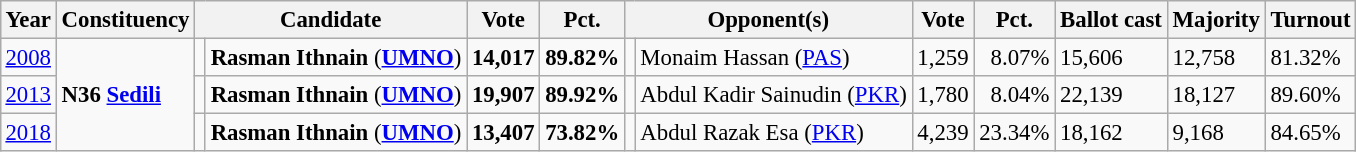<table class="wikitable" style="margin:0.5em ; font-size:95%">
<tr>
<th>Year</th>
<th>Constituency</th>
<th colspan="2">Candidate</th>
<th>Vote</th>
<th>Pct.</th>
<th colspan="2">Opponent(s)</th>
<th>Vote</th>
<th>Pct.</th>
<th>Ballot cast</th>
<th>Majority</th>
<th>Turnout</th>
</tr>
<tr>
<td><a href='#'>2008</a></td>
<td rowspan="3"><strong>N36 <a href='#'>Sedili</a></strong></td>
<td></td>
<td><strong>Rasman Ithnain</strong> (<a href='#'><strong>UMNO</strong></a>)</td>
<td align=right><strong>14,017</strong></td>
<td><strong>89.82%</strong></td>
<td></td>
<td>Monaim Hassan (<a href='#'>PAS</a>)</td>
<td align=right>1,259</td>
<td align=right>8.07%</td>
<td>15,606</td>
<td>12,758</td>
<td>81.32%</td>
</tr>
<tr>
<td><a href='#'>2013</a></td>
<td></td>
<td><strong>Rasman Ithnain</strong> (<a href='#'><strong>UMNO</strong></a>)</td>
<td align=right><strong>19,907</strong></td>
<td><strong>89.92%</strong></td>
<td></td>
<td>Abdul Kadir Sainudin (<a href='#'>PKR</a>)</td>
<td align=right>1,780</td>
<td align=right>8.04%</td>
<td>22,139</td>
<td>18,127</td>
<td>89.60%</td>
</tr>
<tr>
<td><a href='#'>2018</a></td>
<td></td>
<td><strong>Rasman Ithnain</strong> (<a href='#'><strong>UMNO</strong></a>)</td>
<td align="right"><strong>13,407</strong></td>
<td><strong>73.82%</strong></td>
<td></td>
<td>Abdul Razak Esa (<a href='#'>PKR</a>)</td>
<td align="right">4,239</td>
<td>23.34%</td>
<td>18,162</td>
<td>9,168</td>
<td>84.65%</td>
</tr>
</table>
